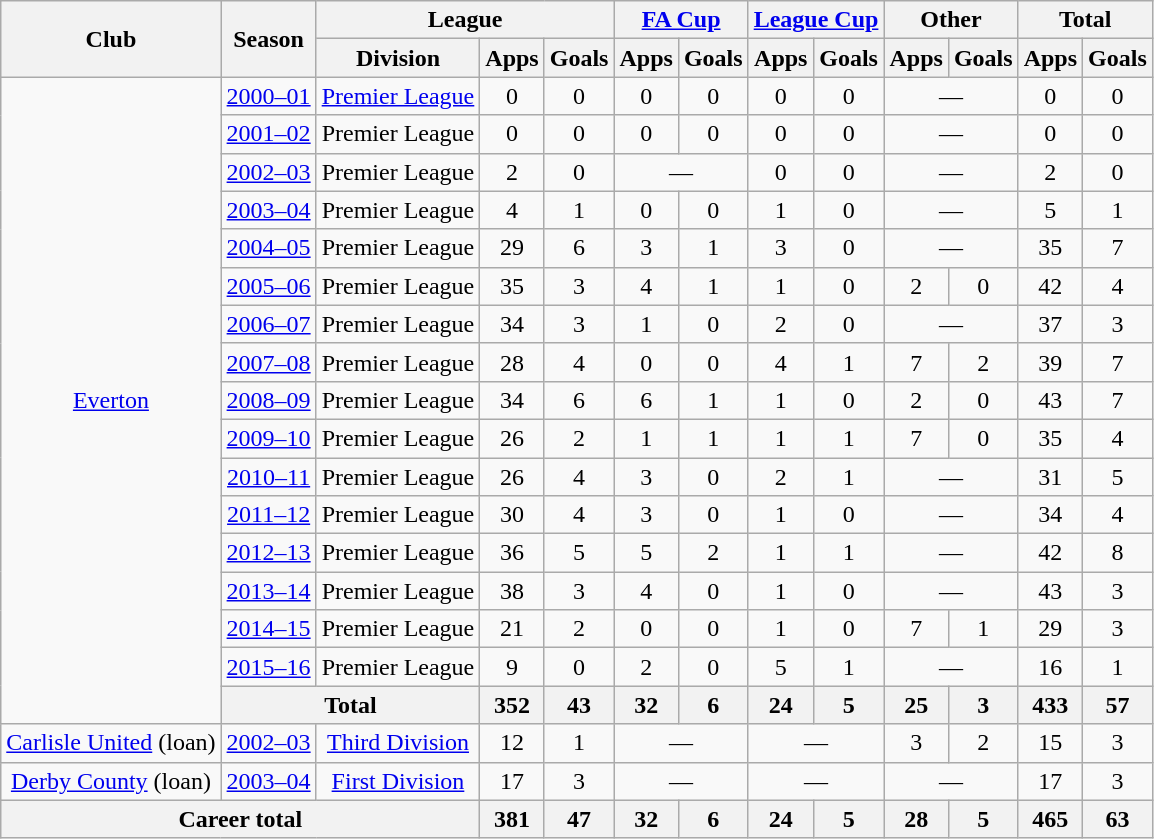<table class=wikitable style=text-align:center>
<tr>
<th rowspan="2">Club</th>
<th rowspan="2">Season</th>
<th colspan="3">League</th>
<th colspan="2"><a href='#'>FA Cup</a></th>
<th colspan="2"><a href='#'>League Cup</a></th>
<th colspan="2">Other</th>
<th colspan="2">Total</th>
</tr>
<tr>
<th>Division</th>
<th>Apps</th>
<th>Goals</th>
<th>Apps</th>
<th>Goals</th>
<th>Apps</th>
<th>Goals</th>
<th>Apps</th>
<th>Goals</th>
<th>Apps</th>
<th>Goals</th>
</tr>
<tr>
<td rowspan="17"><a href='#'>Everton</a></td>
<td><a href='#'>2000–01</a></td>
<td><a href='#'>Premier League</a></td>
<td>0</td>
<td>0</td>
<td>0</td>
<td>0</td>
<td>0</td>
<td>0</td>
<td colspan="2">—</td>
<td>0</td>
<td>0</td>
</tr>
<tr>
<td><a href='#'>2001–02</a></td>
<td>Premier League</td>
<td>0</td>
<td>0</td>
<td>0</td>
<td>0</td>
<td>0</td>
<td>0</td>
<td colspan="2">—</td>
<td>0</td>
<td>0</td>
</tr>
<tr>
<td><a href='#'>2002–03</a></td>
<td>Premier League</td>
<td>2</td>
<td>0</td>
<td colspan="2">—</td>
<td>0</td>
<td>0</td>
<td colspan="2">—</td>
<td>2</td>
<td>0</td>
</tr>
<tr>
<td><a href='#'>2003–04</a></td>
<td>Premier League</td>
<td>4</td>
<td>1</td>
<td>0</td>
<td>0</td>
<td>1</td>
<td>0</td>
<td colspan="2">—</td>
<td>5</td>
<td>1</td>
</tr>
<tr>
<td><a href='#'>2004–05</a></td>
<td>Premier League</td>
<td>29</td>
<td>6</td>
<td>3</td>
<td>1</td>
<td>3</td>
<td>0</td>
<td colspan="2">—</td>
<td>35</td>
<td>7</td>
</tr>
<tr>
<td><a href='#'>2005–06</a></td>
<td>Premier League</td>
<td>35</td>
<td>3</td>
<td>4</td>
<td>1</td>
<td>1</td>
<td>0</td>
<td>2</td>
<td>0</td>
<td>42</td>
<td>4</td>
</tr>
<tr>
<td><a href='#'>2006–07</a></td>
<td>Premier League</td>
<td>34</td>
<td>3</td>
<td>1</td>
<td>0</td>
<td>2</td>
<td>0</td>
<td colspan="2">—</td>
<td>37</td>
<td>3</td>
</tr>
<tr>
<td><a href='#'>2007–08</a></td>
<td>Premier League</td>
<td>28</td>
<td>4</td>
<td>0</td>
<td>0</td>
<td>4</td>
<td>1</td>
<td>7</td>
<td>2</td>
<td>39</td>
<td>7</td>
</tr>
<tr>
<td><a href='#'>2008–09</a></td>
<td>Premier League</td>
<td>34</td>
<td>6</td>
<td>6</td>
<td>1</td>
<td>1</td>
<td>0</td>
<td>2</td>
<td>0</td>
<td>43</td>
<td>7</td>
</tr>
<tr>
<td><a href='#'>2009–10</a></td>
<td>Premier League</td>
<td>26</td>
<td>2</td>
<td>1</td>
<td>1</td>
<td>1</td>
<td>1</td>
<td>7</td>
<td>0</td>
<td>35</td>
<td>4</td>
</tr>
<tr>
<td><a href='#'>2010–11</a></td>
<td>Premier League</td>
<td>26</td>
<td>4</td>
<td>3</td>
<td>0</td>
<td>2</td>
<td>1</td>
<td colspan="2">—</td>
<td>31</td>
<td>5</td>
</tr>
<tr>
<td><a href='#'>2011–12</a></td>
<td>Premier League</td>
<td>30</td>
<td>4</td>
<td>3</td>
<td>0</td>
<td>1</td>
<td>0</td>
<td colspan="2">—</td>
<td>34</td>
<td>4</td>
</tr>
<tr>
<td><a href='#'>2012–13</a></td>
<td>Premier League</td>
<td>36</td>
<td>5</td>
<td>5</td>
<td>2</td>
<td>1</td>
<td>1</td>
<td colspan="2">—</td>
<td>42</td>
<td>8</td>
</tr>
<tr>
<td><a href='#'>2013–14</a></td>
<td>Premier League</td>
<td>38</td>
<td>3</td>
<td>4</td>
<td>0</td>
<td>1</td>
<td>0</td>
<td colspan="2">—</td>
<td>43</td>
<td>3</td>
</tr>
<tr>
<td><a href='#'>2014–15</a></td>
<td>Premier League</td>
<td>21</td>
<td>2</td>
<td>0</td>
<td>0</td>
<td>1</td>
<td>0</td>
<td>7</td>
<td>1</td>
<td>29</td>
<td>3</td>
</tr>
<tr>
<td><a href='#'>2015–16</a></td>
<td>Premier League</td>
<td>9</td>
<td>0</td>
<td>2</td>
<td>0</td>
<td>5</td>
<td>1</td>
<td colspan="2">—</td>
<td>16</td>
<td>1</td>
</tr>
<tr>
<th colspan="2">Total</th>
<th>352</th>
<th>43</th>
<th>32</th>
<th>6</th>
<th>24</th>
<th>5</th>
<th>25</th>
<th>3</th>
<th>433</th>
<th>57</th>
</tr>
<tr>
<td><a href='#'>Carlisle United</a> (loan)</td>
<td><a href='#'>2002–03</a></td>
<td><a href='#'>Third Division</a></td>
<td>12</td>
<td>1</td>
<td colspan="2">—</td>
<td colspan="2">—</td>
<td>3</td>
<td>2</td>
<td>15</td>
<td>3</td>
</tr>
<tr>
<td><a href='#'>Derby County</a> (loan)</td>
<td><a href='#'>2003–04</a></td>
<td><a href='#'>First Division</a></td>
<td>17</td>
<td>3</td>
<td colspan="2">—</td>
<td colspan="2">—</td>
<td colspan="2">—</td>
<td>17</td>
<td>3</td>
</tr>
<tr>
<th colspan="3">Career total</th>
<th>381</th>
<th>47</th>
<th>32</th>
<th>6</th>
<th>24</th>
<th>5</th>
<th>28</th>
<th>5</th>
<th>465</th>
<th>63</th>
</tr>
</table>
